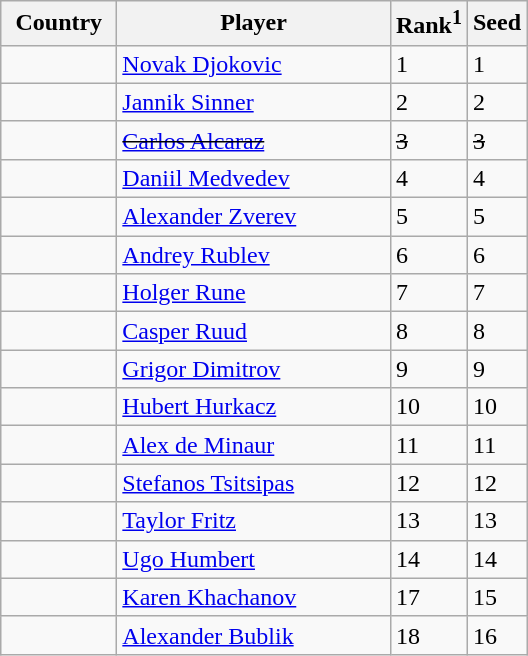<table class="sortable wikitable">
<tr>
<th width="70">Country</th>
<th width="175">Player</th>
<th>Rank<sup>1</sup></th>
<th>Seed</th>
</tr>
<tr>
<td></td>
<td><a href='#'>Novak Djokovic</a></td>
<td>1</td>
<td>1</td>
</tr>
<tr>
<td></td>
<td><a href='#'>Jannik Sinner</a></td>
<td>2</td>
<td>2</td>
</tr>
<tr>
<td><s></s></td>
<td><s><a href='#'>Carlos Alcaraz</a></s></td>
<td><s>3</s></td>
<td><s>3</s></td>
</tr>
<tr>
<td></td>
<td><a href='#'>Daniil Medvedev</a></td>
<td>4</td>
<td>4</td>
</tr>
<tr>
<td></td>
<td><a href='#'>Alexander Zverev</a></td>
<td>5</td>
<td>5</td>
</tr>
<tr>
<td></td>
<td><a href='#'>Andrey Rublev</a></td>
<td>6</td>
<td>6</td>
</tr>
<tr>
<td></td>
<td><a href='#'>Holger Rune</a></td>
<td>7</td>
<td>7</td>
</tr>
<tr>
<td></td>
<td><a href='#'>Casper Ruud</a></td>
<td>8</td>
<td>8</td>
</tr>
<tr>
<td></td>
<td><a href='#'>Grigor Dimitrov</a></td>
<td>9</td>
<td>9</td>
</tr>
<tr>
<td></td>
<td><a href='#'>Hubert Hurkacz</a></td>
<td>10</td>
<td>10</td>
</tr>
<tr>
<td></td>
<td><a href='#'>Alex de Minaur</a></td>
<td>11</td>
<td>11</td>
</tr>
<tr>
<td></td>
<td><a href='#'>Stefanos Tsitsipas</a></td>
<td>12</td>
<td>12</td>
</tr>
<tr>
<td></td>
<td><a href='#'>Taylor Fritz</a></td>
<td>13</td>
<td>13</td>
</tr>
<tr>
<td></td>
<td><a href='#'>Ugo Humbert</a></td>
<td>14</td>
<td>14</td>
</tr>
<tr>
<td></td>
<td><a href='#'>Karen Khachanov</a></td>
<td>17</td>
<td>15</td>
</tr>
<tr>
<td></td>
<td><a href='#'>Alexander Bublik</a></td>
<td>18</td>
<td>16</td>
</tr>
</table>
